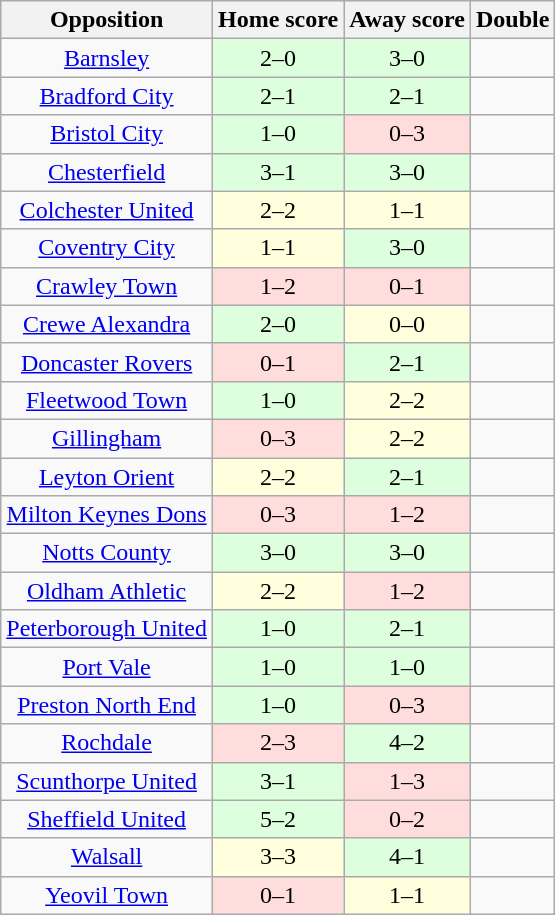<table class="wikitable" style="text-align: center;">
<tr>
<th>Opposition</th>
<th>Home score</th>
<th>Away score</th>
<th>Double</th>
</tr>
<tr>
<td><a href='#'>Barnsley</a></td>
<td style="background:#dfd; text-align:center;">2–0</td>
<td style="background:#dfd; text-align:center;">3–0</td>
<td></td>
</tr>
<tr>
<td><a href='#'>Bradford City</a></td>
<td style="background:#dfd; text-align:center;">2–1</td>
<td style="background:#dfd; text-align:center;">2–1</td>
<td></td>
</tr>
<tr>
<td><a href='#'>Bristol City</a></td>
<td style="background:#dfd; text-align:center;">1–0</td>
<td style="background:#fdd;">0–3</td>
<td></td>
</tr>
<tr>
<td><a href='#'>Chesterfield</a></td>
<td style="background:#dfd; text-align:center;">3–1</td>
<td style="background:#dfd; text-align:center;">3–0</td>
<td></td>
</tr>
<tr>
<td><a href='#'>Colchester United</a></td>
<td style="background:#ffd;">2–2</td>
<td style="background:#ffd;">1–1</td>
<td></td>
</tr>
<tr>
<td><a href='#'>Coventry City</a></td>
<td style="background:#ffd;">1–1</td>
<td style="background:#dfd; text-align:center;">3–0</td>
<td></td>
</tr>
<tr>
<td><a href='#'>Crawley Town</a></td>
<td style="background:#fdd;">1–2</td>
<td style="background:#fdd;">0–1</td>
<td></td>
</tr>
<tr>
<td><a href='#'>Crewe Alexandra</a></td>
<td style="background:#dfd; text-align:center;">2–0</td>
<td style="background:#ffd;">0–0</td>
<td></td>
</tr>
<tr>
<td><a href='#'>Doncaster Rovers</a></td>
<td style="background:#fdd;">0–1</td>
<td style="background:#dfd; text-align:center;">2–1</td>
<td></td>
</tr>
<tr>
<td><a href='#'>Fleetwood Town</a></td>
<td style="background:#dfd; text-align:center;">1–0</td>
<td style="background:#ffd;">2–2</td>
<td></td>
</tr>
<tr>
<td><a href='#'>Gillingham</a></td>
<td style="background:#fdd;">0–3</td>
<td style="background:#ffd;">2–2</td>
<td></td>
</tr>
<tr>
<td><a href='#'>Leyton Orient</a></td>
<td style="background:#ffd;">2–2</td>
<td style="background:#dfd; text-align:center;">2–1</td>
<td></td>
</tr>
<tr>
<td><a href='#'>Milton Keynes Dons</a></td>
<td style="background:#fdd;">0–3</td>
<td style="background:#fdd;">1–2</td>
<td></td>
</tr>
<tr>
<td><a href='#'>Notts County</a></td>
<td style="background:#dfd; text-align:center;">3–0</td>
<td style="background:#dfd; text-align:center;">3–0</td>
<td></td>
</tr>
<tr>
<td><a href='#'>Oldham Athletic</a></td>
<td style="background:#ffd;">2–2</td>
<td style="background:#fdd; text-align:center;">1–2</td>
<td></td>
</tr>
<tr>
<td><a href='#'>Peterborough United</a></td>
<td style="background:#dfd; text-align:center;">1–0</td>
<td style="background:#dfd; text-align:center;">2–1</td>
<td></td>
</tr>
<tr>
<td><a href='#'>Port Vale</a></td>
<td style="background:#dfd; text-align:center;">1–0</td>
<td style="background:#dfd; text-align:center;">1–0</td>
<td></td>
</tr>
<tr>
<td><a href='#'>Preston North End</a></td>
<td style="background:#dfd; text-align:center;">1–0</td>
<td style="background:#fdd;">0–3</td>
<td></td>
</tr>
<tr>
<td><a href='#'>Rochdale</a></td>
<td style="background:#fdd;">2–3</td>
<td style="background:#dfd; text-align:center;">4–2</td>
<td></td>
</tr>
<tr>
<td><a href='#'>Scunthorpe United</a></td>
<td style="background:#dfd; text-align:center;">3–1</td>
<td style="background:#fdd; text-align:center;">1–3</td>
<td></td>
</tr>
<tr>
<td><a href='#'>Sheffield United</a></td>
<td style="background:#dfd; text-align:center;">5–2</td>
<td style="background:#fdd; text-align:center;">0–2</td>
<td></td>
</tr>
<tr>
<td><a href='#'>Walsall</a></td>
<td style="background:#ffd;">3–3</td>
<td style="background:#dfd; text-align:center;">4–1</td>
<td></td>
</tr>
<tr>
<td><a href='#'>Yeovil Town</a></td>
<td style="background:#fdd; text-align:center;">0–1</td>
<td style="background:#ffd;">1–1</td>
<td></td>
</tr>
</table>
